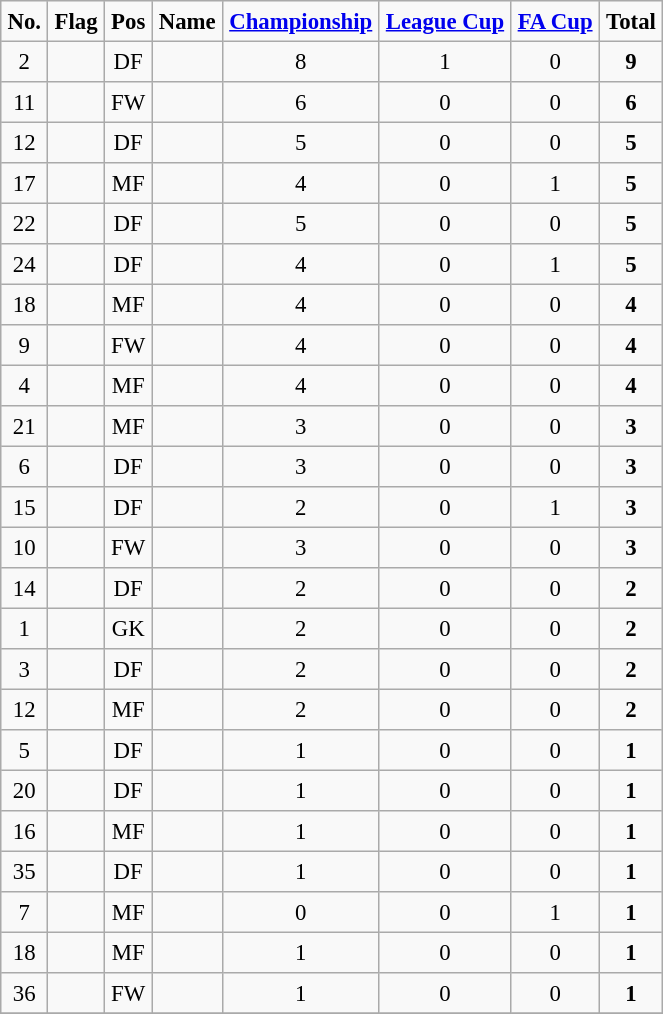<table class="sortable" border="2" cellpadding="4" cellspacing="0" style="text-align:center; margin: 1em 1em 1em 0; background: #f9f9f9; border: 1px #aaa solid; border-collapse: collapse; font-size: 95%;">
<tr>
<th>No.</th>
<th>Flag</th>
<th>Pos</th>
<th>Name</th>
<th><a href='#'>Championship</a></th>
<th><a href='#'>League Cup</a></th>
<th><a href='#'>FA Cup</a></th>
<th>Total</th>
</tr>
<tr>
<td>2</td>
<td></td>
<td>DF</td>
<td></td>
<td>8</td>
<td>1</td>
<td>0</td>
<td> <strong>9</strong></td>
</tr>
<tr>
<td>11</td>
<td></td>
<td>FW</td>
<td></td>
<td>6</td>
<td>0</td>
<td>0</td>
<td> <strong>6</strong></td>
</tr>
<tr>
<td>12</td>
<td></td>
<td>DF</td>
<td></td>
<td>5</td>
<td>0</td>
<td>0</td>
<td> <strong>5</strong></td>
</tr>
<tr>
<td>17</td>
<td></td>
<td>MF</td>
<td></td>
<td>4</td>
<td>0</td>
<td>1</td>
<td> <strong>5</strong></td>
</tr>
<tr>
<td>22</td>
<td></td>
<td>DF</td>
<td></td>
<td>5</td>
<td>0</td>
<td>0</td>
<td> <strong>5</strong></td>
</tr>
<tr>
<td>24</td>
<td></td>
<td>DF</td>
<td></td>
<td>4</td>
<td>0</td>
<td>1</td>
<td> <strong>5</strong></td>
</tr>
<tr>
<td>18</td>
<td></td>
<td>MF</td>
<td></td>
<td>4</td>
<td>0</td>
<td>0</td>
<td> <strong>4</strong></td>
</tr>
<tr>
<td>9</td>
<td></td>
<td>FW</td>
<td></td>
<td>4</td>
<td>0</td>
<td>0</td>
<td> <strong>4</strong></td>
</tr>
<tr>
<td>4</td>
<td></td>
<td>MF</td>
<td></td>
<td>4</td>
<td>0</td>
<td>0</td>
<td> <strong>4</strong></td>
</tr>
<tr>
<td>21</td>
<td></td>
<td>MF</td>
<td></td>
<td>3</td>
<td>0</td>
<td>0</td>
<td> <strong>3</strong></td>
</tr>
<tr>
<td>6</td>
<td></td>
<td>DF</td>
<td></td>
<td>3</td>
<td>0</td>
<td>0</td>
<td> <strong>3</strong></td>
</tr>
<tr>
<td>15</td>
<td></td>
<td>DF</td>
<td></td>
<td>2</td>
<td>0</td>
<td>1</td>
<td> <strong>3</strong></td>
</tr>
<tr>
<td>10</td>
<td></td>
<td>FW</td>
<td></td>
<td>3</td>
<td>0</td>
<td>0</td>
<td> <strong>3</strong></td>
</tr>
<tr>
<td>14</td>
<td></td>
<td>DF</td>
<td></td>
<td>2</td>
<td>0</td>
<td>0</td>
<td> <strong>2</strong></td>
</tr>
<tr>
<td>1</td>
<td></td>
<td>GK</td>
<td></td>
<td>2</td>
<td>0</td>
<td>0</td>
<td> <strong>2</strong></td>
</tr>
<tr>
<td>3</td>
<td></td>
<td>DF</td>
<td></td>
<td>2</td>
<td>0</td>
<td>0</td>
<td> <strong>2</strong></td>
</tr>
<tr>
<td>12</td>
<td></td>
<td>MF</td>
<td></td>
<td>2</td>
<td>0</td>
<td>0</td>
<td> <strong>2</strong></td>
</tr>
<tr>
<td>5</td>
<td></td>
<td>DF</td>
<td></td>
<td>1</td>
<td>0</td>
<td>0</td>
<td> <strong>1</strong></td>
</tr>
<tr>
<td>20</td>
<td></td>
<td>DF</td>
<td></td>
<td>1</td>
<td>0</td>
<td>0</td>
<td> <strong>1</strong></td>
</tr>
<tr>
<td>16</td>
<td></td>
<td>MF</td>
<td></td>
<td>1</td>
<td>0</td>
<td>0</td>
<td> <strong>1</strong></td>
</tr>
<tr>
<td>35</td>
<td></td>
<td>DF</td>
<td></td>
<td>1</td>
<td>0</td>
<td>0</td>
<td> <strong>1</strong></td>
</tr>
<tr>
<td>7</td>
<td></td>
<td>MF</td>
<td></td>
<td>0</td>
<td>0</td>
<td>1</td>
<td> <strong>1</strong></td>
</tr>
<tr>
<td>18</td>
<td></td>
<td>MF</td>
<td></td>
<td>1</td>
<td>0</td>
<td>0</td>
<td> <strong>1</strong></td>
</tr>
<tr>
<td>36</td>
<td></td>
<td>FW</td>
<td></td>
<td>1</td>
<td>0</td>
<td>0</td>
<td> <strong>1</strong></td>
</tr>
<tr>
</tr>
</table>
